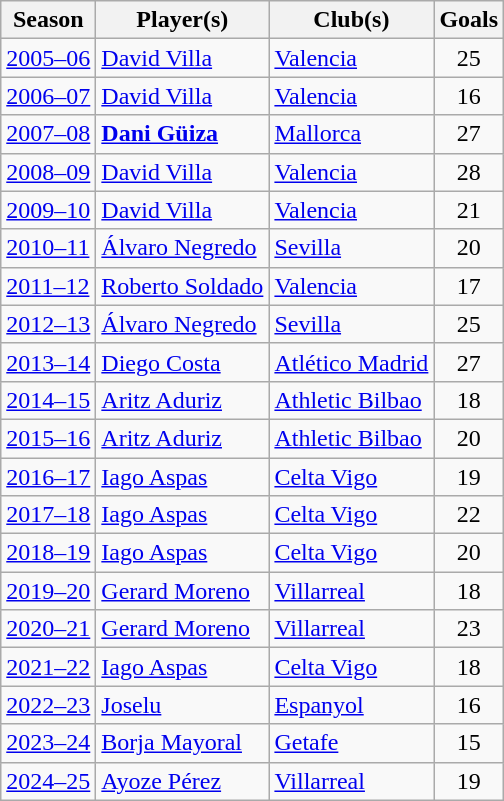<table class="wikitable">
<tr>
<th>Season</th>
<th>Player(s)</th>
<th>Club(s)</th>
<th>Goals</th>
</tr>
<tr>
<td><a href='#'>2005–06</a></td>
<td> <a href='#'>David Villa</a></td>
<td><a href='#'>Valencia</a></td>
<td align="center">25</td>
</tr>
<tr>
<td><a href='#'>2006–07</a></td>
<td> <a href='#'>David Villa</a></td>
<td><a href='#'>Valencia</a></td>
<td align="center">16</td>
</tr>
<tr>
<td><a href='#'>2007–08</a></td>
<td> <strong><a href='#'>Dani Güiza</a></strong></td>
<td><a href='#'>Mallorca</a></td>
<td align="center">27</td>
</tr>
<tr>
<td><a href='#'>2008–09</a></td>
<td> <a href='#'>David Villa</a></td>
<td><a href='#'>Valencia</a></td>
<td align="center">28</td>
</tr>
<tr>
<td><a href='#'>2009–10</a></td>
<td> <a href='#'>David Villa</a></td>
<td><a href='#'>Valencia</a></td>
<td align="center">21</td>
</tr>
<tr>
<td><a href='#'>2010–11</a></td>
<td> <a href='#'>Álvaro Negredo</a></td>
<td><a href='#'>Sevilla</a></td>
<td align="center">20</td>
</tr>
<tr>
<td><a href='#'>2011–12</a></td>
<td> <a href='#'>Roberto Soldado</a></td>
<td><a href='#'>Valencia</a></td>
<td align="center">17</td>
</tr>
<tr>
<td><a href='#'>2012–13</a></td>
<td> <a href='#'>Álvaro Negredo</a></td>
<td><a href='#'>Sevilla</a></td>
<td align="center">25</td>
</tr>
<tr>
<td><a href='#'>2013–14</a></td>
<td><a href='#'>Diego Costa</a></td>
<td><a href='#'>Atlético Madrid</a></td>
<td align="center">27</td>
</tr>
<tr>
<td><a href='#'>2014–15</a></td>
<td> <a href='#'>Aritz Aduriz</a></td>
<td><a href='#'>Athletic Bilbao</a></td>
<td align="center">18</td>
</tr>
<tr>
<td><a href='#'>2015–16</a></td>
<td> <a href='#'>Aritz Aduriz</a></td>
<td><a href='#'>Athletic Bilbao</a></td>
<td align="center">20</td>
</tr>
<tr>
<td><a href='#'>2016–17</a></td>
<td> <a href='#'>Iago Aspas</a></td>
<td><a href='#'>Celta Vigo</a></td>
<td align="center">19</td>
</tr>
<tr>
<td><a href='#'>2017–18</a></td>
<td> <a href='#'>Iago Aspas</a></td>
<td><a href='#'>Celta Vigo</a></td>
<td align="center">22</td>
</tr>
<tr>
<td><a href='#'>2018–19</a></td>
<td> <a href='#'>Iago Aspas</a></td>
<td><a href='#'>Celta Vigo</a></td>
<td align="center">20</td>
</tr>
<tr>
<td><a href='#'>2019–20</a></td>
<td> <a href='#'>Gerard Moreno</a></td>
<td><a href='#'>Villarreal</a></td>
<td align="center">18</td>
</tr>
<tr>
<td><a href='#'>2020–21</a></td>
<td> <a href='#'>Gerard Moreno</a></td>
<td><a href='#'>Villarreal</a></td>
<td align="center">23</td>
</tr>
<tr>
<td><a href='#'>2021–22</a></td>
<td> <a href='#'>Iago Aspas</a></td>
<td><a href='#'>Celta Vigo</a></td>
<td align="center">18</td>
</tr>
<tr>
<td><a href='#'>2022–23</a></td>
<td><a href='#'>Joselu</a></td>
<td><a href='#'>Espanyol</a></td>
<td align="center">16</td>
</tr>
<tr>
<td><a href='#'>2023–24</a></td>
<td> <a href='#'>Borja Mayoral</a></td>
<td><a href='#'>Getafe</a></td>
<td align="center">15</td>
</tr>
<tr>
<td><a href='#'>2024–25</a></td>
<td> <a href='#'>Ayoze Pérez</a></td>
<td><a href='#'>Villarreal</a></td>
<td align="center">19</td>
</tr>
</table>
